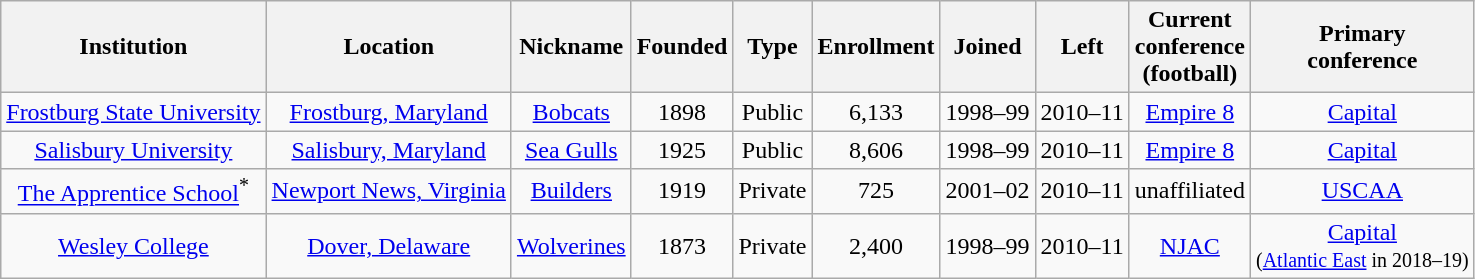<table class="wikitable sortable" style="text-align:center;">
<tr>
<th>Institution</th>
<th>Location</th>
<th>Nickname</th>
<th>Founded</th>
<th>Type</th>
<th>Enrollment</th>
<th>Joined</th>
<th>Left</th>
<th>Current<br>conference<br>(football)</th>
<th>Primary<br>conference</th>
</tr>
<tr>
<td><a href='#'>Frostburg State University</a></td>
<td><a href='#'>Frostburg, Maryland</a></td>
<td><a href='#'>Bobcats</a></td>
<td>1898</td>
<td>Public</td>
<td>6,133</td>
<td>1998–99</td>
<td>2010–11</td>
<td><a href='#'>Empire 8</a></td>
<td><a href='#'>Capital</a></td>
</tr>
<tr>
<td><a href='#'>Salisbury University</a></td>
<td><a href='#'>Salisbury, Maryland</a></td>
<td><a href='#'>Sea Gulls</a></td>
<td>1925</td>
<td>Public</td>
<td>8,606</td>
<td>1998–99</td>
<td>2010–11</td>
<td><a href='#'>Empire 8</a></td>
<td><a href='#'>Capital</a></td>
</tr>
<tr>
<td><a href='#'>The Apprentice School</a><sup>*</sup></td>
<td><a href='#'>Newport News, Virginia</a></td>
<td><a href='#'>Builders</a></td>
<td>1919</td>
<td>Private</td>
<td>725</td>
<td>2001–02</td>
<td>2010–11</td>
<td>unaffiliated</td>
<td><a href='#'>USCAA</a></td>
</tr>
<tr>
<td><a href='#'>Wesley College</a></td>
<td><a href='#'>Dover, Delaware</a></td>
<td><a href='#'>Wolverines</a></td>
<td>1873</td>
<td>Private</td>
<td>2,400</td>
<td>1998–99</td>
<td>2010–11</td>
<td><a href='#'>NJAC</a></td>
<td><a href='#'>Capital</a><br><small>(<a href='#'>Atlantic East</a> in 2018–19)</small></td>
</tr>
</table>
